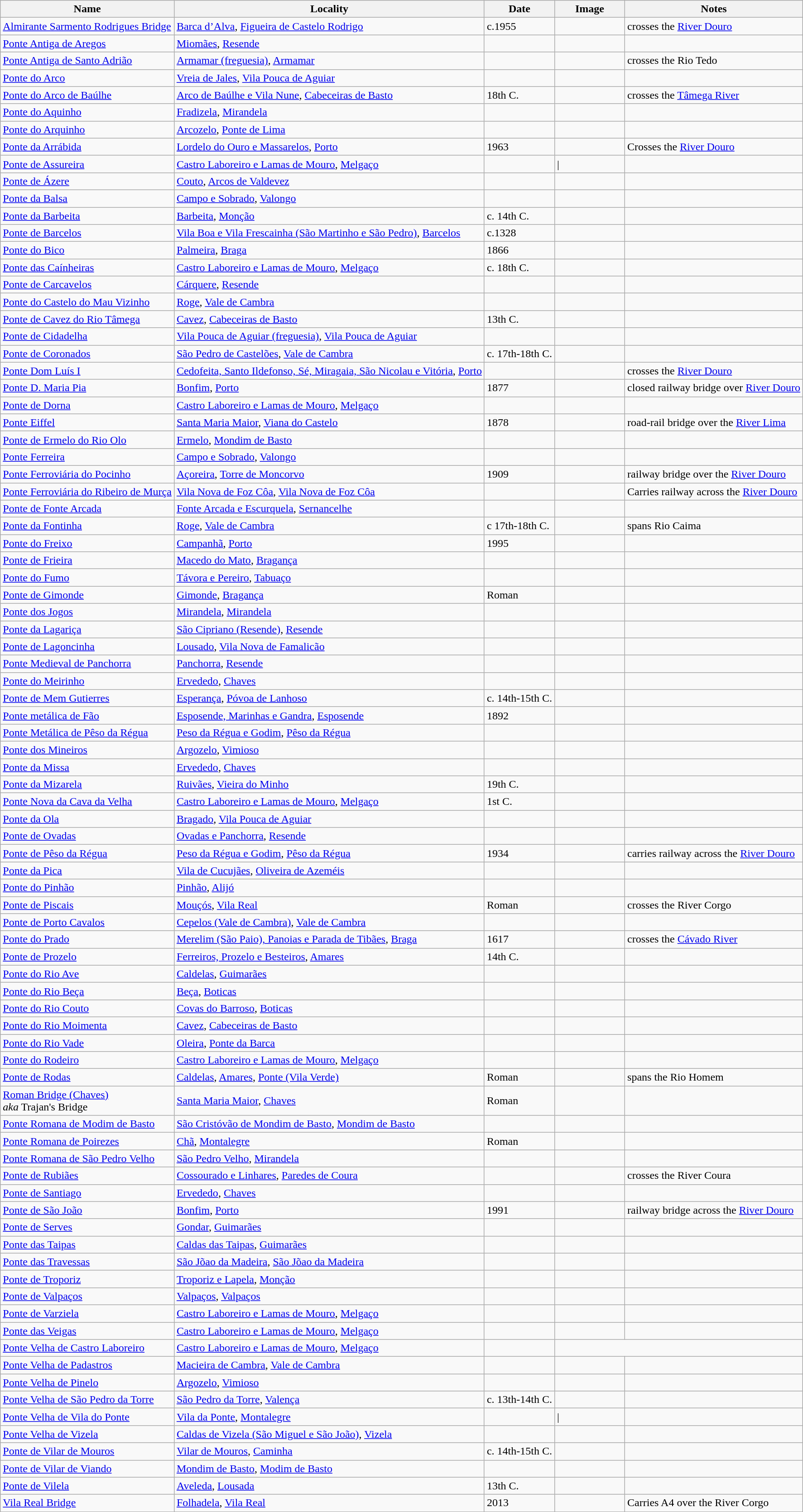<table class="wikitable sortable">
<tr>
<th>Name</th>
<th>Locality</th>
<th>Date</th>
<th class="unsortable" width="96px">Image</th>
<th class="unsortable">Notes</th>
</tr>
<tr>
<td><a href='#'>Almirante Sarmento Rodrigues Bridge</a></td>
<td><a href='#'>Barca d’Alva</a>, <a href='#'>Figueira de Castelo Rodrigo</a></td>
<td>c.1955</td>
<td></td>
<td>crosses the <a href='#'>River Douro</a></td>
</tr>
<tr>
<td><a href='#'>Ponte Antiga de Aregos</a></td>
<td><a href='#'>Miomães</a>, <a href='#'>Resende</a></td>
<td></td>
<td></td>
<td></td>
</tr>
<tr>
<td><a href='#'>Ponte Antiga de Santo Adrião</a></td>
<td><a href='#'>Armamar (freguesia)</a>, <a href='#'>Armamar</a></td>
<td></td>
<td></td>
<td>crosses the Rio Tedo</td>
</tr>
<tr>
<td><a href='#'>Ponte do Arco</a></td>
<td><a href='#'>Vreia de Jales</a>, <a href='#'>Vila Pouca de Aguiar</a></td>
<td></td>
<td></td>
<td></td>
</tr>
<tr>
<td><a href='#'>Ponte do Arco de Baúlhe</a></td>
<td><a href='#'>Arco de Baúlhe e Vila Nune</a>, <a href='#'>Cabeceiras de Basto</a></td>
<td>18th C.</td>
<td></td>
<td>crosses the <a href='#'>Tâmega River</a></td>
</tr>
<tr>
<td><a href='#'>Ponte do Aquinho</a></td>
<td><a href='#'>Fradizela</a>, <a href='#'>Mirandela</a></td>
<td></td>
<td></td>
<td></td>
</tr>
<tr>
<td><a href='#'>Ponte do Arquinho</a></td>
<td><a href='#'>Arcozelo</a>, <a href='#'>Ponte de Lima</a></td>
<td></td>
<td></td>
<td></td>
</tr>
<tr>
<td><a href='#'>Ponte da Arrábida</a></td>
<td><a href='#'>Lordelo do Ouro e Massarelos</a>, <a href='#'>Porto</a></td>
<td>1963</td>
<td></td>
<td>Crosses the <a href='#'>River Douro</a></td>
</tr>
<tr>
<td><a href='#'>Ponte de Assureira</a></td>
<td><a href='#'>Castro Laboreiro e Lamas de Mouro</a>, <a href='#'>Melgaço</a></td>
<td></td>
<td>|</td>
</tr>
<tr>
<td><a href='#'>Ponte de Ázere</a></td>
<td><a href='#'>Couto</a>, <a href='#'>Arcos de Valdevez</a></td>
<td></td>
<td></td>
<td></td>
</tr>
<tr>
<td><a href='#'>Ponte da Balsa</a></td>
<td><a href='#'>Campo e Sobrado</a>, <a href='#'>Valongo</a></td>
<td></td>
<td></td>
<td></td>
</tr>
<tr>
<td><a href='#'>Ponte da Barbeita</a></td>
<td><a href='#'>Barbeita</a>, <a href='#'>Monção</a></td>
<td>c. 14th C.</td>
<td></td>
<td></td>
</tr>
<tr>
<td><a href='#'>Ponte de Barcelos</a></td>
<td><a href='#'>Vila Boa e Vila Frescainha (São Martinho e São Pedro)</a>, <a href='#'>Barcelos</a></td>
<td>c.1328</td>
<td></td>
<td></td>
</tr>
<tr>
<td><a href='#'>Ponte do Bico</a></td>
<td><a href='#'>Palmeira</a>, <a href='#'>Braga</a></td>
<td>1866</td>
<td></td>
<td></td>
</tr>
<tr>
<td><a href='#'>Ponte das Caínheiras</a></td>
<td><a href='#'>Castro Laboreiro e Lamas de Mouro</a>, <a href='#'>Melgaço</a></td>
<td>c. 18th C.</td>
<td></td>
<td></td>
</tr>
<tr>
<td><a href='#'>Ponte de Carcavelos</a></td>
<td><a href='#'>Cárquere</a>, <a href='#'>Resende</a></td>
<td></td>
<td></td>
<td></td>
</tr>
<tr>
<td><a href='#'>Ponte do Castelo do Mau Vizinho</a></td>
<td><a href='#'>Roge</a>, <a href='#'>Vale de Cambra</a></td>
<td></td>
<td></td>
<td></td>
</tr>
<tr>
<td><a href='#'>Ponte de Cavez do Rio Tâmega</a></td>
<td><a href='#'>Cavez</a>, <a href='#'>Cabeceiras de Basto</a></td>
<td>13th C.</td>
<td></td>
<td></td>
</tr>
<tr>
<td><a href='#'>Ponte de Cidadelha</a></td>
<td><a href='#'>Vila Pouca de Aguiar (freguesia)</a>, <a href='#'>Vila Pouca de Aguiar</a></td>
<td></td>
<td></td>
<td></td>
</tr>
<tr>
<td><a href='#'>Ponte de Coronados</a></td>
<td><a href='#'>São Pedro de Castelões</a>, <a href='#'>Vale de Cambra</a></td>
<td>c. 17th-18th C.</td>
<td></td>
<td></td>
</tr>
<tr>
<td><a href='#'>Ponte Dom Luís I</a></td>
<td><a href='#'>Cedofeita, Santo Ildefonso, Sé, Miragaia, São Nicolau e Vitória</a>, <a href='#'>Porto</a></td>
<td></td>
<td></td>
<td>crosses the <a href='#'>River Douro</a></td>
</tr>
<tr>
<td><a href='#'>Ponte D. Maria Pia</a></td>
<td><a href='#'>Bonfim</a>, <a href='#'>Porto</a></td>
<td>1877</td>
<td></td>
<td>closed railway bridge over <a href='#'>River Douro</a></td>
</tr>
<tr>
<td><a href='#'>Ponte de Dorna</a></td>
<td><a href='#'>Castro Laboreiro e Lamas de Mouro</a>, <a href='#'>Melgaço</a></td>
<td></td>
<td></td>
<td></td>
</tr>
<tr>
<td><a href='#'>Ponte Eiffel</a></td>
<td><a href='#'>Santa Maria Maior</a>, <a href='#'>Viana do Castelo</a></td>
<td>1878</td>
<td></td>
<td>road-rail bridge over the <a href='#'>River Lima</a></td>
</tr>
<tr>
<td><a href='#'>Ponte de Ermelo do Rio Olo</a></td>
<td><a href='#'>Ermelo</a>, <a href='#'>Mondim de Basto</a></td>
<td></td>
<td></td>
<td></td>
</tr>
<tr>
<td><a href='#'>Ponte Ferreira</a></td>
<td><a href='#'>Campo e Sobrado</a>, <a href='#'>Valongo</a></td>
<td></td>
<td></td>
<td></td>
</tr>
<tr>
<td><a href='#'>Ponte Ferroviária do Pocinho</a></td>
<td><a href='#'>Açoreira</a>, <a href='#'>Torre de Moncorvo</a></td>
<td>1909</td>
<td></td>
<td>railway bridge over the <a href='#'>River Douro</a></td>
</tr>
<tr>
<td><a href='#'>Ponte Ferroviária do Ribeiro de Murça</a></td>
<td><a href='#'>Vila Nova de Foz Côa</a>, <a href='#'>Vila Nova de Foz Côa</a></td>
<td></td>
<td></td>
<td>Carries railway across the <a href='#'>River Douro</a></td>
</tr>
<tr>
<td><a href='#'>Ponte de Fonte Arcada</a></td>
<td><a href='#'>Fonte Arcada e Escurquela</a>, <a href='#'>Sernancelhe</a></td>
<td></td>
<td></td>
<td></td>
</tr>
<tr>
<td><a href='#'>Ponte da Fontinha</a></td>
<td><a href='#'>Roge</a>, <a href='#'>Vale de Cambra</a></td>
<td>c 17th-18th C.</td>
<td></td>
<td>spans Rio Caima</td>
</tr>
<tr>
<td><a href='#'>Ponte do Freixo</a></td>
<td><a href='#'>Campanhã</a>, <a href='#'>Porto</a></td>
<td>1995</td>
<td></td>
<td></td>
</tr>
<tr>
<td><a href='#'>Ponte de Frieira</a></td>
<td><a href='#'>Macedo do Mato</a>, <a href='#'>Bragança</a></td>
<td></td>
<td></td>
<td></td>
</tr>
<tr>
<td><a href='#'>Ponte do Fumo</a></td>
<td><a href='#'>Távora e Pereiro</a>, <a href='#'>Tabuaço</a></td>
<td></td>
<td></td>
<td></td>
</tr>
<tr>
<td><a href='#'>Ponte de Gimonde</a></td>
<td><a href='#'>Gimonde</a>, <a href='#'>Bragança</a></td>
<td>Roman</td>
<td></td>
<td></td>
</tr>
<tr>
<td><a href='#'>Ponte dos Jogos</a></td>
<td><a href='#'>Mirandela</a>, <a href='#'>Mirandela</a></td>
<td></td>
<td></td>
<td></td>
</tr>
<tr>
<td><a href='#'>Ponte da Lagariça</a></td>
<td><a href='#'>São Cipriano (Resende)</a>, <a href='#'>Resende</a></td>
<td></td>
<td></td>
<td></td>
</tr>
<tr>
<td><a href='#'>Ponte de Lagoncinha</a></td>
<td><a href='#'>Lousado</a>, <a href='#'>Vila Nova de Famalicão</a></td>
<td></td>
<td></td>
<td></td>
</tr>
<tr>
<td><a href='#'>Ponte Medieval de Panchorra</a></td>
<td><a href='#'>Panchorra</a>, <a href='#'>Resende</a></td>
<td></td>
<td></td>
<td></td>
</tr>
<tr>
<td><a href='#'>Ponte do Meirinho</a></td>
<td><a href='#'>Ervededo</a>, <a href='#'>Chaves</a></td>
<td></td>
<td></td>
<td></td>
</tr>
<tr>
<td><a href='#'>Ponte de Mem Gutierres</a></td>
<td><a href='#'>Esperança</a>, <a href='#'>Póvoa de Lanhoso</a></td>
<td>c. 14th-15th C.</td>
<td></td>
<td></td>
</tr>
<tr>
<td><a href='#'>Ponte metálica de Fão</a></td>
<td><a href='#'>Esposende, Marinhas e Gandra</a>, <a href='#'>Esposende</a></td>
<td>1892</td>
<td></td>
<td></td>
</tr>
<tr>
<td><a href='#'>Ponte Metálica de Pêso da Régua</a></td>
<td><a href='#'>Peso da Régua e Godim</a>, <a href='#'>Pêso da Régua</a></td>
<td></td>
<td></td>
<td></td>
</tr>
<tr>
<td><a href='#'>Ponte dos Mineiros</a></td>
<td><a href='#'>Argozelo</a>, <a href='#'>Vimioso</a></td>
<td></td>
<td></td>
<td></td>
</tr>
<tr>
<td><a href='#'>Ponte da Missa</a></td>
<td><a href='#'>Ervededo</a>, <a href='#'>Chaves</a></td>
<td></td>
<td></td>
<td></td>
</tr>
<tr>
<td><a href='#'>Ponte da Mizarela</a></td>
<td><a href='#'>Ruivães</a>, <a href='#'>Vieira do Minho</a></td>
<td>19th C.</td>
<td></td>
<td></td>
</tr>
<tr>
<td><a href='#'>Ponte Nova da Cava da Velha</a></td>
<td><a href='#'>Castro Laboreiro e Lamas de Mouro</a>, <a href='#'>Melgaço</a></td>
<td>1st C.</td>
<td></td>
<td></td>
</tr>
<tr>
<td><a href='#'>Ponte da Ola</a></td>
<td><a href='#'>Bragado</a>, <a href='#'>Vila Pouca de Aguiar</a></td>
<td></td>
<td></td>
<td></td>
</tr>
<tr>
<td><a href='#'>Ponte de Ovadas</a></td>
<td><a href='#'>Ovadas e Panchorra</a>, <a href='#'>Resende</a></td>
<td></td>
<td></td>
<td></td>
</tr>
<tr>
<td><a href='#'>Ponte de Pêso da Régua</a></td>
<td><a href='#'>Peso da Régua e Godim</a>, <a href='#'>Pêso da Régua</a></td>
<td>1934</td>
<td></td>
<td>carries railway across the <a href='#'>River Douro</a></td>
</tr>
<tr>
<td><a href='#'>Ponte da Pica</a></td>
<td><a href='#'>Vila de Cucujães</a>, <a href='#'>Oliveira de Azeméis</a></td>
<td></td>
<td></td>
<td></td>
</tr>
<tr>
<td><a href='#'>Ponte do Pinhão</a></td>
<td><a href='#'>Pinhão</a>, <a href='#'>Alijó</a></td>
<td></td>
<td></td>
<td></td>
</tr>
<tr>
<td><a href='#'>Ponte de Piscais</a></td>
<td><a href='#'>Mouçós</a>, <a href='#'>Vila Real</a></td>
<td>Roman</td>
<td></td>
<td>crosses the River Corgo</td>
</tr>
<tr>
<td><a href='#'>Ponte de Porto Cavalos</a></td>
<td><a href='#'>Cepelos (Vale de Cambra)</a>, <a href='#'>Vale de Cambra</a></td>
<td></td>
<td></td>
<td></td>
</tr>
<tr>
<td><a href='#'>Ponte do Prado</a></td>
<td><a href='#'>Merelim (São Paio), Panoias e Parada de Tibães</a>, <a href='#'>Braga</a></td>
<td>1617</td>
<td></td>
<td>crosses the <a href='#'>Cávado River</a></td>
</tr>
<tr>
<td><a href='#'>Ponte de Prozelo</a></td>
<td><a href='#'>Ferreiros, Prozelo e Besteiros</a>, <a href='#'>Amares</a></td>
<td>14th C.</td>
<td></td>
<td></td>
</tr>
<tr>
<td><a href='#'>Ponte do Rio Ave</a></td>
<td><a href='#'>Caldelas</a>, <a href='#'>Guimarães</a></td>
<td></td>
<td></td>
<td></td>
</tr>
<tr>
<td><a href='#'>Ponte do Rio Beça</a></td>
<td><a href='#'>Beça</a>, <a href='#'>Boticas</a></td>
<td></td>
<td></td>
<td></td>
</tr>
<tr>
<td><a href='#'>Ponte do Rio Couto</a></td>
<td><a href='#'>Covas do Barroso</a>, <a href='#'>Boticas</a></td>
<td></td>
<td></td>
<td></td>
</tr>
<tr>
<td><a href='#'>Ponte do Rio Moimenta</a></td>
<td><a href='#'>Cavez</a>, <a href='#'>Cabeceiras de Basto</a></td>
<td></td>
<td></td>
<td></td>
</tr>
<tr>
<td><a href='#'>Ponte do Rio Vade</a></td>
<td><a href='#'>Oleira</a>, <a href='#'>Ponte da Barca</a></td>
<td></td>
<td></td>
<td></td>
</tr>
<tr>
<td><a href='#'>Ponte do Rodeiro</a></td>
<td><a href='#'>Castro Laboreiro e Lamas de Mouro</a>, <a href='#'>Melgaço</a></td>
<td></td>
<td></td>
<td></td>
</tr>
<tr>
<td><a href='#'>Ponte de Rodas</a></td>
<td><a href='#'>Caldelas</a>, <a href='#'>Amares</a>, <a href='#'>Ponte (Vila Verde)</a></td>
<td>Roman</td>
<td></td>
<td>spans the Rio Homem</td>
</tr>
<tr>
<td><a href='#'>Roman Bridge (Chaves)</a> <br> <em>aka</em> Trajan's Bridge</td>
<td><a href='#'>Santa Maria Maior</a>, <a href='#'>Chaves</a></td>
<td>Roman</td>
<td></td>
<td></td>
</tr>
<tr>
<td><a href='#'>Ponte Romana de Modim de Basto</a></td>
<td><a href='#'>São Cristóvão de Mondim de Basto</a>, <a href='#'>Mondim de Basto</a></td>
<td></td>
<td></td>
<td></td>
</tr>
<tr>
<td><a href='#'>Ponte Romana de Poirezes</a></td>
<td><a href='#'>Chã</a>, <a href='#'>Montalegre</a></td>
<td>Roman</td>
<td></td>
<td></td>
</tr>
<tr>
<td><a href='#'>Ponte Romana de São Pedro Velho</a></td>
<td><a href='#'>São Pedro Velho</a>, <a href='#'>Mirandela</a></td>
<td></td>
<td></td>
<td></td>
</tr>
<tr>
<td><a href='#'>Ponte de Rubiães</a></td>
<td><a href='#'>Cossourado e Linhares</a>, <a href='#'>Paredes de Coura</a></td>
<td></td>
<td></td>
<td>crosses the River Coura</td>
</tr>
<tr>
<td><a href='#'>Ponte de Santiago</a></td>
<td><a href='#'>Ervededo</a>, <a href='#'>Chaves</a></td>
<td></td>
<td></td>
<td></td>
</tr>
<tr>
<td><a href='#'>Ponte de São João</a></td>
<td><a href='#'>Bonfim</a>, <a href='#'>Porto</a></td>
<td>1991</td>
<td></td>
<td>railway bridge across the <a href='#'>River Douro</a></td>
</tr>
<tr>
<td><a href='#'>Ponte de Serves</a></td>
<td><a href='#'>Gondar</a>, <a href='#'>Guimarães</a></td>
<td></td>
<td></td>
<td></td>
</tr>
<tr>
<td><a href='#'>Ponte das Taipas</a></td>
<td><a href='#'>Caldas das Taipas</a>, <a href='#'>Guimarães</a></td>
<td></td>
<td></td>
<td></td>
</tr>
<tr>
<td><a href='#'>Ponte das Travessas</a></td>
<td><a href='#'>São Jõao da Madeira</a>, <a href='#'>São Jõao da Madeira</a></td>
<td></td>
<td></td>
<td></td>
</tr>
<tr>
<td><a href='#'>Ponte de Troporiz</a></td>
<td><a href='#'>Troporiz e Lapela</a>, <a href='#'>Monção</a></td>
<td></td>
<td></td>
<td></td>
</tr>
<tr>
<td><a href='#'>Ponte de Valpaços</a></td>
<td><a href='#'>Valpaços</a>, <a href='#'>Valpaços</a></td>
<td></td>
<td></td>
<td></td>
</tr>
<tr>
<td><a href='#'>Ponte de Varziela</a></td>
<td><a href='#'>Castro Laboreiro e Lamas de Mouro</a>, <a href='#'>Melgaço</a></td>
<td></td>
<td></td>
<td></td>
</tr>
<tr>
<td><a href='#'>Ponte das Veigas</a></td>
<td><a href='#'>Castro Laboreiro e Lamas de Mouro</a>, <a href='#'>Melgaço</a></td>
<td></td>
<td></td>
<td></td>
</tr>
<tr>
<td><a href='#'>Ponte Velha de Castro Laboreiro</a></td>
<td><a href='#'>Castro Laboreiro e Lamas de Mouro</a>, <a href='#'>Melgaço</a></td>
<td></td>
</tr>
<tr>
<td><a href='#'>Ponte Velha de Padastros</a></td>
<td><a href='#'>Macieira de Cambra</a>, <a href='#'>Vale de Cambra</a></td>
<td></td>
<td></td>
<td></td>
</tr>
<tr>
<td><a href='#'>Ponte Velha de Pinelo</a></td>
<td><a href='#'>Argozelo</a>, <a href='#'>Vimioso</a></td>
<td></td>
<td></td>
<td></td>
</tr>
<tr>
<td><a href='#'>Ponte Velha de São Pedro da Torre</a></td>
<td><a href='#'>São Pedro da Torre</a>, <a href='#'>Valença</a></td>
<td>c. 13th-14th C.</td>
<td></td>
<td></td>
</tr>
<tr>
<td><a href='#'>Ponte Velha de Vila do Ponte</a></td>
<td><a href='#'>Vila da Ponte</a>, <a href='#'>Montalegre</a></td>
<td></td>
<td>|</td>
</tr>
<tr>
<td><a href='#'>Ponte Velha de Vizela</a></td>
<td><a href='#'>Caldas de Vizela (São Miguel e São João)</a>, <a href='#'>Vizela</a></td>
<td></td>
<td></td>
<td></td>
</tr>
<tr>
<td><a href='#'>Ponte de Vilar de Mouros</a></td>
<td><a href='#'>Vilar de Mouros</a>, <a href='#'>Caminha</a></td>
<td>c. 14th-15th C.</td>
<td></td>
<td></td>
</tr>
<tr>
<td><a href='#'>Ponte de Vilar de Viando</a></td>
<td><a href='#'>Mondim de Basto</a>, <a href='#'>Modim de Basto</a></td>
<td></td>
<td></td>
<td></td>
</tr>
<tr>
<td><a href='#'>Ponte de Vilela</a></td>
<td><a href='#'>Aveleda</a>, <a href='#'>Lousada</a></td>
<td>13th C.</td>
<td></td>
<td></td>
</tr>
<tr>
<td><a href='#'>Vila Real Bridge</a></td>
<td><a href='#'>Folhadela</a>, <a href='#'>Vila Real</a></td>
<td>2013</td>
<td></td>
<td>Carries A4 over the River Corgo</td>
</tr>
<tr>
</tr>
</table>
